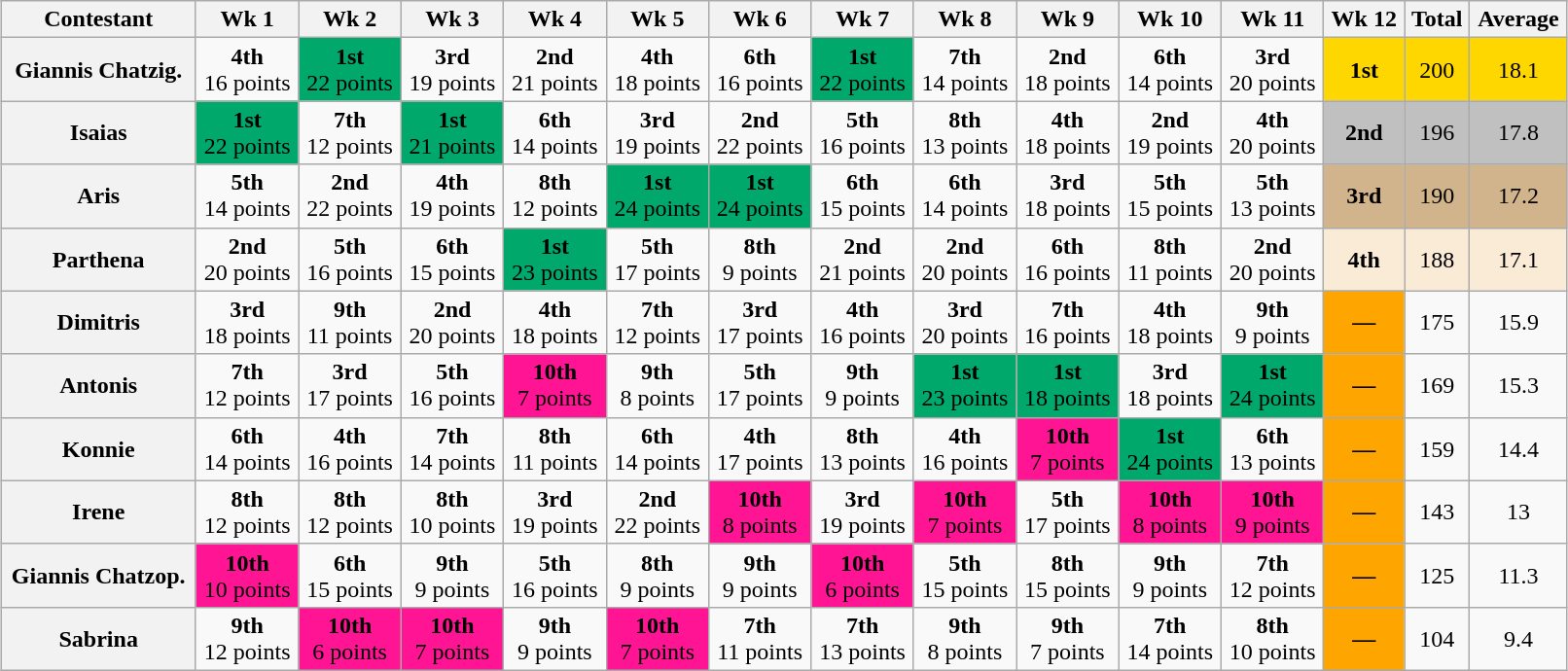<table class="sortable wikitable" style="margin:auto; text-align:center; white-space:nowrap; width:85%;">
<tr>
<th>Contestant</th>
<th>Wk 1</th>
<th>Wk 2</th>
<th>Wk 3</th>
<th>Wk 4</th>
<th>Wk 5</th>
<th>Wk 6</th>
<th>Wk 7</th>
<th>Wk 8</th>
<th>Wk 9</th>
<th>Wk 10</th>
<th>Wk 11</th>
<th>Wk 12</th>
<th>Total</th>
<th>Average</th>
</tr>
<tr>
<th>Giannis Chatzig.</th>
<td><strong>4th</strong><br>16 points</td>
<td bgcolor="#00A86B"><strong>1st</strong><br>22 points</td>
<td><strong>3rd</strong><br>19 points</td>
<td><strong>2nd</strong><br>21 points</td>
<td><strong>4th</strong><br>18 points</td>
<td><strong>6th</strong><br>16 points</td>
<td bgcolor="#00A86B"><strong>1st</strong><br>22 points</td>
<td><strong>7th</strong><br>14 points</td>
<td><strong>2nd</strong><br>18 points</td>
<td><strong>6th</strong><br>14 points</td>
<td><strong>3rd</strong><br>20 points</td>
<td bgcolor="gold"><strong>1st</strong></td>
<td bgcolor="gold">200</td>
<td bgcolor="gold">18.1</td>
</tr>
<tr>
<th>Isaias</th>
<td bgcolor="#00A86B"><strong>1st</strong><br>22 points</td>
<td><strong>7th</strong><br>12 points</td>
<td bgcolor="#00A86B"><strong>1st</strong><br>21 points</td>
<td><strong>6th</strong><br>14 points</td>
<td><strong>3rd</strong><br>19 points</td>
<td><strong>2nd</strong><br>22 points</td>
<td><strong>5th</strong><br>16 points</td>
<td><strong>8th</strong><br>13 points</td>
<td><strong>4th</strong><br>18 points</td>
<td><strong>2nd</strong><br>19 points</td>
<td><strong>4th</strong><br>20 points</td>
<td bgcolor="silver"><strong>2nd</strong></td>
<td bgcolor="silver">196</td>
<td bgcolor="silver">17.8</td>
</tr>
<tr>
<th>Aris</th>
<td><strong>5th</strong><br>14 points</td>
<td><strong>2nd</strong><br>22 points</td>
<td><strong>4th</strong><br>19 points</td>
<td><strong>8th</strong><br>12 points</td>
<td bgcolor="#00A86B"><strong>1st</strong><br>24 points</td>
<td bgcolor="#00A86B"><strong>1st</strong><br>24 points</td>
<td><strong>6th</strong><br>15 points</td>
<td><strong>6th</strong><br>14 points</td>
<td><strong>3rd</strong><br>18 points</td>
<td><strong>5th</strong><br>15 points</td>
<td><strong>5th</strong><br>13 points</td>
<td bgcolor="tan"><strong>3rd</strong></td>
<td bgcolor="tan">190</td>
<td bgcolor="tan">17.2</td>
</tr>
<tr>
<th>Parthena</th>
<td><strong>2nd</strong><br>20 points</td>
<td><strong>5th</strong><br>16 points</td>
<td><strong>6th</strong><br>15 points</td>
<td bgcolor="#00A86B"><strong>1st</strong><br>23 points</td>
<td><strong>5th</strong><br>17 points</td>
<td><strong>8th</strong><br>9 points</td>
<td><strong>2nd</strong><br>21 points</td>
<td><strong>2nd</strong><br>20 points</td>
<td><strong>6th</strong><br>16 points</td>
<td><strong>8th</strong><br>11 points</td>
<td><strong>2nd</strong><br>20 points</td>
<td bgcolor=antiquewhite><strong>4th</strong></td>
<td bgcolor=antiquewhite>188</td>
<td bgcolor=antiquewhite>17.1</td>
</tr>
<tr>
<th>Dimitris</th>
<td><strong>3rd</strong><br>18 points</td>
<td><strong>9th</strong><br>11 points</td>
<td><strong>2nd</strong><br>20 points</td>
<td><strong>4th</strong><br>18 points</td>
<td><strong>7th</strong><br>12 points</td>
<td><strong>3rd</strong><br>17 points</td>
<td><strong>4th</strong><br>16 points</td>
<td><strong>3rd</strong><br>20 points</td>
<td><strong>7th</strong><br>16 points</td>
<td><strong>4th</strong><br>18 points</td>
<td><strong>9th</strong><br>9 points</td>
<td data-sort-value="5" bgcolor="orange"><strong>—</strong></td>
<td>175</td>
<td>15.9</td>
</tr>
<tr>
<th>Antonis</th>
<td><strong>7th</strong><br>12 points</td>
<td><strong>3rd</strong><br>17 points</td>
<td><strong>5th</strong><br>16 points</td>
<td bgcolor="deeppink"><strong>10th</strong><br>7 points</td>
<td><strong>9th</strong><br>8 points</td>
<td><strong>5th</strong><br>17 points</td>
<td><strong>9th</strong><br>9 points</td>
<td bgcolor="#00A86B"><strong>1st</strong><br>23 points</td>
<td bgcolor="#00A86B"><strong>1st</strong><br>18 points</td>
<td><strong>3rd</strong><br>18 points</td>
<td bgcolor="#00A86B"><strong>1st</strong><br>24 points</td>
<td data-sort-value="5" bgcolor="orange"><strong>—</strong></td>
<td>169</td>
<td>15.3</td>
</tr>
<tr>
<th>Konnie</th>
<td><strong>6th</strong><br>14 points</td>
<td><strong>4th</strong><br>16 points</td>
<td><strong>7th</strong><br>14 points</td>
<td><strong>8th</strong><br>11 points</td>
<td><strong>6th</strong><br>14 points</td>
<td><strong>4th</strong><br>17 points</td>
<td><strong>8th</strong><br>13 points</td>
<td><strong>4th</strong><br>16 points</td>
<td bgcolor="deeppink"><strong>10th</strong><br>7 points</td>
<td bgcolor="#00A86B"><strong>1st</strong><br>24 points</td>
<td><strong>6th</strong><br>13 points</td>
<td data-sort-value="5" bgcolor="orange"><strong>—</strong></td>
<td>159</td>
<td>14.4</td>
</tr>
<tr>
<th>Irene</th>
<td><strong>8th</strong><br>12 points</td>
<td><strong>8th</strong><br>12 points</td>
<td><strong>8th</strong><br>10 points</td>
<td><strong>3rd</strong><br>19 points</td>
<td><strong>2nd</strong><br>22 points</td>
<td bgcolor="deeppink"><strong>10th</strong><br>8 points</td>
<td><strong>3rd</strong><br>19 points</td>
<td bgcolor="deeppink"><strong>10th</strong><br>7 points</td>
<td><strong>5th</strong><br>17 points</td>
<td bgcolor="deeppink"><strong>10th</strong><br>8 points</td>
<td bgcolor="deeppink"><strong>10th</strong><br>9 points</td>
<td data-sort-value="5" bgcolor="orange"><strong>—</strong></td>
<td>143</td>
<td>13</td>
</tr>
<tr>
<th>Giannis Chatzop.</th>
<td bgcolor="deeppink"><strong>10th</strong><br>10 points</td>
<td><strong>6th</strong><br>15 points</td>
<td><strong>9th</strong><br>9 points</td>
<td><strong>5th</strong><br>16 points</td>
<td><strong>8th</strong><br>9 points</td>
<td><strong>9th</strong><br>9 points</td>
<td bgcolor="deeppink"><strong>10th</strong><br>6 points</td>
<td><strong>5th</strong><br>15 points</td>
<td><strong>8th</strong><br>15 points</td>
<td><strong>9th</strong><br>9 points</td>
<td><strong>7th</strong><br>12 points</td>
<td data-sort-value="5" bgcolor="orange"><strong>—</strong></td>
<td>125</td>
<td>11.3</td>
</tr>
<tr>
<th>Sabrina</th>
<td><strong>9th</strong><br>12 points</td>
<td bgcolor="deeppink"><strong>10th</strong><br>6 points</td>
<td bgcolor="deeppink"><strong>10th</strong><br>7 points</td>
<td><strong>9th</strong><br>9 points</td>
<td bgcolor="deeppink"><strong>10th</strong><br>7 points</td>
<td><strong>7th</strong><br>11 points</td>
<td><strong>7th</strong><br>13 points</td>
<td><strong>9th</strong><br>8 points</td>
<td><strong>9th</strong><br>7 points</td>
<td><strong>7th</strong><br>14 points</td>
<td><strong>8th</strong><br>10 points</td>
<td data-sort-value="5" bgcolor="orange"><strong>—</strong></td>
<td>104</td>
<td>9.4</td>
</tr>
</table>
